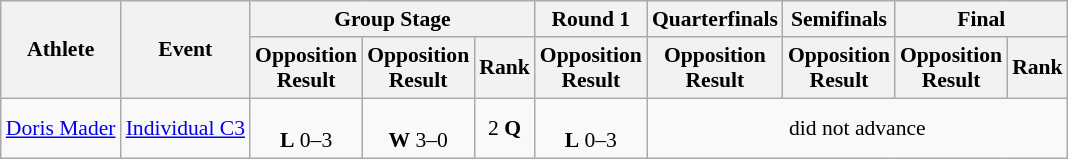<table class=wikitable style="font-size:90%">
<tr>
<th rowspan="2">Athlete</th>
<th rowspan="2">Event</th>
<th colspan="3">Group Stage</th>
<th>Round 1</th>
<th>Quarterfinals</th>
<th>Semifinals</th>
<th colspan="2">Final</th>
</tr>
<tr>
<th>Opposition<br>Result</th>
<th>Opposition<br>Result</th>
<th>Rank</th>
<th>Opposition<br>Result</th>
<th>Opposition<br>Result</th>
<th>Opposition<br>Result</th>
<th>Opposition<br>Result</th>
<th>Rank</th>
</tr>
<tr align=center>
<td align=left><a href='#'>Doris Mader</a></td>
<td align="left"><a href='#'>Individual C3</a></td>
<td><br><strong>L</strong> 0–3</td>
<td><br><strong>W</strong> 3–0</td>
<td>2 <strong>Q</strong></td>
<td><br><strong>L</strong> 0–3</td>
<td colspan=4>did not advance</td>
</tr>
</table>
